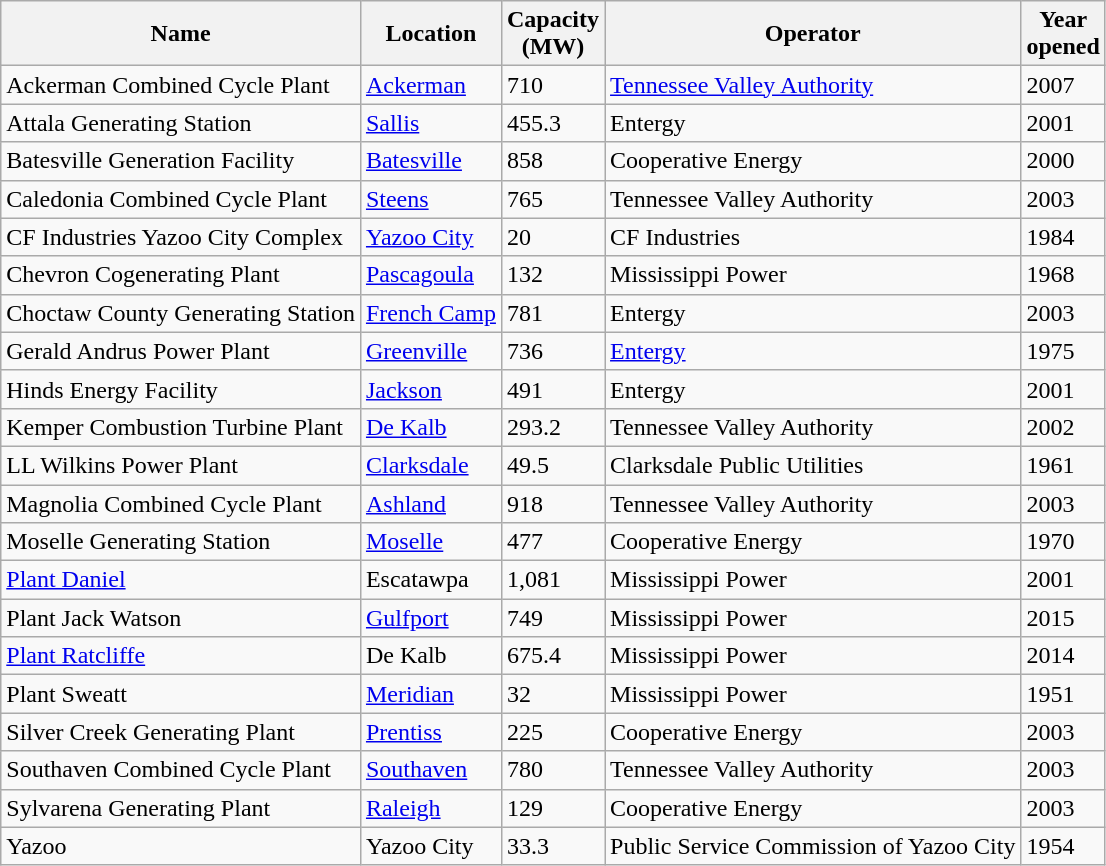<table class="wikitable">
<tr>
<th>Name</th>
<th>Location</th>
<th>Capacity<br>(MW)</th>
<th>Operator</th>
<th>Year<br>opened</th>
</tr>
<tr>
<td>Ackerman Combined Cycle Plant</td>
<td><a href='#'>Ackerman</a></td>
<td>710</td>
<td><a href='#'>Tennessee Valley Authority</a></td>
<td>2007</td>
</tr>
<tr>
<td>Attala Generating Station</td>
<td><a href='#'>Sallis</a></td>
<td>455.3</td>
<td>Entergy</td>
<td>2001</td>
</tr>
<tr>
<td>Batesville Generation Facility</td>
<td><a href='#'>Batesville</a></td>
<td>858</td>
<td>Cooperative Energy</td>
<td>2000</td>
</tr>
<tr>
<td>Caledonia Combined Cycle Plant</td>
<td><a href='#'>Steens</a></td>
<td>765</td>
<td>Tennessee Valley Authority</td>
<td>2003</td>
</tr>
<tr>
<td>CF Industries Yazoo City Complex</td>
<td><a href='#'>Yazoo City</a></td>
<td>20</td>
<td>CF Industries</td>
<td>1984</td>
</tr>
<tr>
<td>Chevron Cogenerating Plant</td>
<td><a href='#'>Pascagoula</a></td>
<td>132</td>
<td>Mississippi Power</td>
<td>1968</td>
</tr>
<tr>
<td>Choctaw County Generating Station</td>
<td><a href='#'>French Camp</a></td>
<td>781</td>
<td>Entergy</td>
<td>2003</td>
</tr>
<tr>
<td>Gerald Andrus Power Plant</td>
<td><a href='#'>Greenville</a></td>
<td>736</td>
<td><a href='#'>Entergy</a></td>
<td>1975</td>
</tr>
<tr>
<td>Hinds Energy Facility</td>
<td><a href='#'>Jackson</a></td>
<td>491</td>
<td>Entergy</td>
<td>2001</td>
</tr>
<tr>
<td>Kemper Combustion Turbine Plant</td>
<td><a href='#'>De Kalb</a></td>
<td>293.2</td>
<td>Tennessee Valley Authority</td>
<td>2002</td>
</tr>
<tr>
<td>LL Wilkins Power Plant</td>
<td><a href='#'>Clarksdale</a></td>
<td>49.5</td>
<td>Clarksdale Public Utilities</td>
<td>1961</td>
</tr>
<tr>
<td>Magnolia Combined Cycle Plant</td>
<td><a href='#'>Ashland</a></td>
<td>918</td>
<td>Tennessee Valley Authority</td>
<td>2003</td>
</tr>
<tr>
<td>Moselle Generating Station</td>
<td><a href='#'>Moselle</a></td>
<td>477</td>
<td>Cooperative Energy</td>
<td>1970</td>
</tr>
<tr>
<td><a href='#'>Plant Daniel</a></td>
<td>Escatawpa</td>
<td>1,081</td>
<td>Mississippi Power</td>
<td>2001</td>
</tr>
<tr>
<td>Plant Jack Watson</td>
<td><a href='#'>Gulfport</a></td>
<td>749</td>
<td>Mississippi Power</td>
<td>2015</td>
</tr>
<tr>
<td><a href='#'>Plant Ratcliffe</a></td>
<td>De Kalb</td>
<td>675.4</td>
<td>Mississippi Power</td>
<td>2014</td>
</tr>
<tr>
<td>Plant Sweatt</td>
<td><a href='#'>Meridian</a></td>
<td>32</td>
<td>Mississippi Power</td>
<td>1951</td>
</tr>
<tr>
<td>Silver Creek Generating Plant</td>
<td><a href='#'>Prentiss</a></td>
<td>225</td>
<td>Cooperative Energy</td>
<td>2003</td>
</tr>
<tr>
<td>Southaven Combined Cycle Plant</td>
<td><a href='#'>Southaven</a></td>
<td>780</td>
<td>Tennessee Valley Authority</td>
<td>2003</td>
</tr>
<tr>
<td>Sylvarena Generating Plant</td>
<td><a href='#'>Raleigh</a></td>
<td>129</td>
<td>Cooperative Energy</td>
<td>2003</td>
</tr>
<tr>
<td>Yazoo</td>
<td>Yazoo City</td>
<td>33.3</td>
<td>Public Service Commission of Yazoo City</td>
<td>1954</td>
</tr>
</table>
